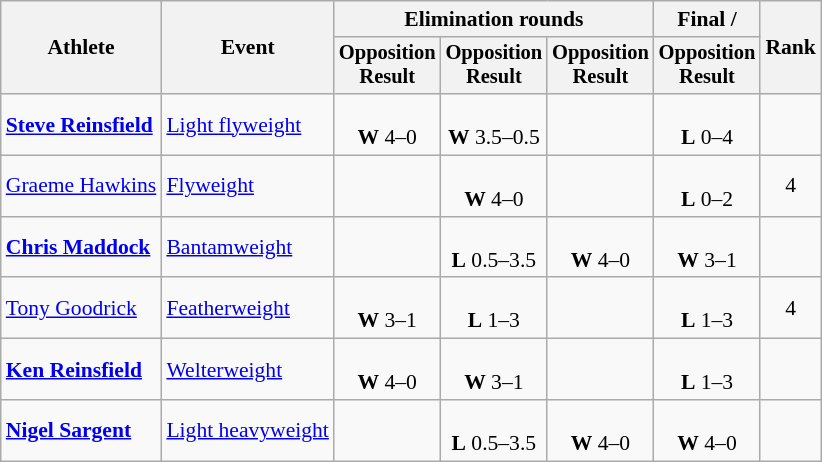<table class=wikitable style="font-size:90%;text-align:center">
<tr>
<th rowspan="2">Athlete</th>
<th rowspan="2">Event</th>
<th colspan=3>Elimination rounds</th>
<th>Final / </th>
<th rowspan=2>Rank</th>
</tr>
<tr style="font-size:95%">
<th>Opposition<br>Result</th>
<th>Opposition<br>Result</th>
<th>Opposition<br>Result</th>
<th>Opposition<br>Result</th>
</tr>
<tr>
<td style="text-align:left;"><strong><a href='#'>Steve Reinsfield</a></strong></td>
<td style="text-align:left;"><a href='#'>Light flyweight</a></td>
<td><br><strong>W</strong> 4–0</td>
<td><br><strong>W</strong> 3.5–0.5</td>
<td></td>
<td><br><strong>L</strong> 0–4</td>
<td></td>
</tr>
<tr>
<td style="text-align:left;"><a href='#'>Graeme Hawkins</a></td>
<td style="text-align:left;"><a href='#'>Flyweight</a></td>
<td></td>
<td><br><strong>W</strong> 4–0</td>
<td></td>
<td><br><strong>L</strong> 0–2</td>
<td>4</td>
</tr>
<tr>
<td style="text-align:left;"><strong><a href='#'>Chris Maddock</a></strong></td>
<td style="text-align:left;"><a href='#'>Bantamweight</a></td>
<td></td>
<td><br><strong>L</strong> 0.5–3.5</td>
<td><br><strong>W</strong> 4–0</td>
<td><br><strong>W</strong> 3–1</td>
<td></td>
</tr>
<tr>
<td style="text-align:left;"><a href='#'>Tony Goodrick</a></td>
<td style="text-align:left;"><a href='#'>Featherweight</a></td>
<td><br><strong>W</strong> 3–1</td>
<td><br><strong>L</strong> 1–3</td>
<td></td>
<td><br><strong>L</strong> 1–3</td>
<td>4</td>
</tr>
<tr>
<td style="text-align:left;"><strong><a href='#'>Ken Reinsfield</a></strong></td>
<td style="text-align:left;"><a href='#'>Welterweight</a></td>
<td><br><strong>W</strong> 4–0</td>
<td><br><strong>W</strong> 3–1</td>
<td></td>
<td><br><strong>L</strong> 1–3</td>
<td></td>
</tr>
<tr>
<td style="text-align:left;"><strong><a href='#'>Nigel Sargent</a></strong></td>
<td style="text-align:left;"><a href='#'>Light heavyweight</a></td>
<td></td>
<td><br><strong>L</strong> 0.5–3.5</td>
<td><br><strong>W</strong> 4–0</td>
<td><br><strong>W</strong> 4–0</td>
<td></td>
</tr>
</table>
